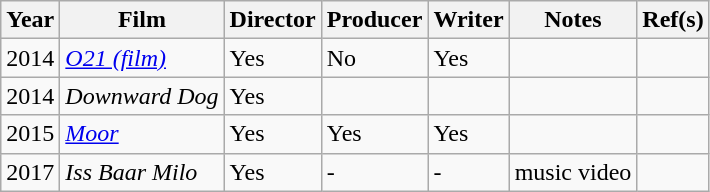<table class="wikitable">
<tr>
<th>Year</th>
<th>Film</th>
<th>Director</th>
<th>Producer</th>
<th>Writer</th>
<th>Notes</th>
<th>Ref(s)</th>
</tr>
<tr>
<td>2014</td>
<td><em><a href='#'>O21 (film)</a></em></td>
<td>Yes</td>
<td>No</td>
<td>Yes</td>
<td></td>
<td></td>
</tr>
<tr>
<td>2014</td>
<td><em>Downward Dog</em></td>
<td>Yes</td>
<td></td>
<td></td>
<td></td>
<td></td>
</tr>
<tr>
<td>2015</td>
<td><em><a href='#'>Moor</a></em></td>
<td>Yes</td>
<td>Yes</td>
<td>Yes</td>
<td></td>
<td></td>
</tr>
<tr>
<td>2017</td>
<td><em>Iss Baar Milo</em></td>
<td>Yes</td>
<td>-</td>
<td>-</td>
<td>music video</td>
<td></td>
</tr>
</table>
